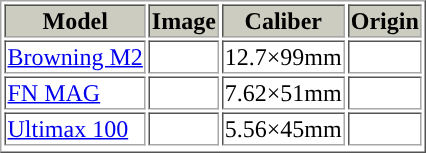<table border=1 style="border-collapse:">
<tr bgcolor=ccccc>
<th>Model</th>
<th>Image</th>
<th>Caliber</th>
<th>Origin</th>
</tr>
<tr>
<td><a href='#'>Browning M2</a></td>
<td></td>
<td>12.7×99mm</td>
<td></td>
</tr>
<tr>
<td><a href='#'>FN MAG</a></td>
<td></td>
<td>7.62×51mm</td>
<td></td>
</tr>
<tr>
<td><a href='#'>Ultimax 100</a></td>
<td></td>
<td>5.56×45mm</td>
<td></td>
</tr>
<tr>
</tr>
</table>
